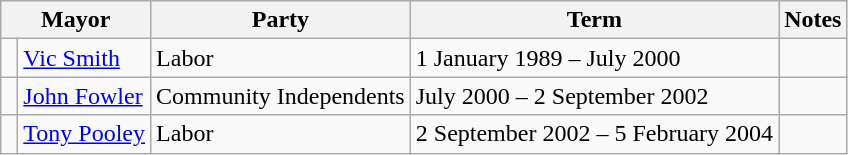<table class="wikitable">
<tr>
<th colspan="2">Mayor</th>
<th>Party</th>
<th>Term</th>
<th>Notes</th>
</tr>
<tr>
<td> </td>
<td><a href='#'>Vic Smith</a></td>
<td>Labor</td>
<td>1 January 1989 – July 2000</td>
<td></td>
</tr>
<tr>
<td> </td>
<td><a href='#'>John Fowler</a></td>
<td>Community Independents</td>
<td>July 2000 – 2 September 2002</td>
<td></td>
</tr>
<tr>
<td> </td>
<td><a href='#'>Tony Pooley</a></td>
<td>Labor</td>
<td>2 September 2002 – 5 February 2004</td>
<td></td>
</tr>
</table>
